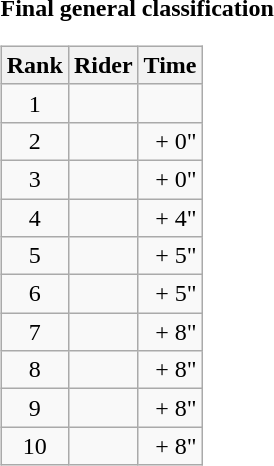<table>
<tr>
<td><strong>Final general classification</strong><br><table class="wikitable">
<tr>
<th scope="col">Rank</th>
<th scope="col">Rider</th>
<th scope="col">Time</th>
</tr>
<tr>
<td style="text-align:center;">1</td>
<td></td>
<td style="text-align:right;"></td>
</tr>
<tr>
<td style="text-align:center;">2</td>
<td></td>
<td style="text-align:right;">+ 0"</td>
</tr>
<tr>
<td style="text-align:center;">3</td>
<td></td>
<td style="text-align:right;">+ 0"</td>
</tr>
<tr>
<td style="text-align:center;">4</td>
<td></td>
<td style="text-align:right;">+ 4"</td>
</tr>
<tr>
<td style="text-align:center;">5</td>
<td></td>
<td style="text-align:right;">+ 5"</td>
</tr>
<tr>
<td style="text-align:center;">6</td>
<td></td>
<td style="text-align:right;">+ 5"</td>
</tr>
<tr>
<td style="text-align:center;">7</td>
<td></td>
<td style="text-align:right;">+ 8"</td>
</tr>
<tr>
<td style="text-align:center;">8</td>
<td></td>
<td style="text-align:right;">+ 8"</td>
</tr>
<tr>
<td style="text-align:center;">9</td>
<td></td>
<td style="text-align:right;">+ 8"</td>
</tr>
<tr>
<td style="text-align:center;">10</td>
<td></td>
<td style="text-align:right;">+ 8"</td>
</tr>
</table>
</td>
</tr>
</table>
